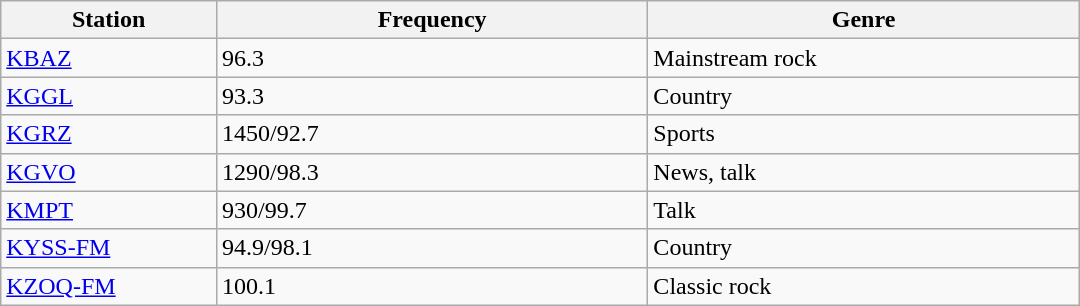<table class="wikitable" style="width:45em;">
<tr>
<th style="width:20%">Station</th>
<th style="width:40%">Frequency</th>
<th style="width:40%">Genre</th>
</tr>
<tr>
<td><a href='#'>KBAZ</a></td>
<td>96.3</td>
<td>Mainstream rock</td>
</tr>
<tr>
<td><a href='#'>KGGL</a></td>
<td>93.3</td>
<td>Country</td>
</tr>
<tr>
<td><a href='#'>KGRZ</a></td>
<td>1450/92.7</td>
<td>Sports</td>
</tr>
<tr>
<td><a href='#'>KGVO</a></td>
<td>1290/98.3</td>
<td>News, talk</td>
</tr>
<tr>
<td><a href='#'>KMPT</a></td>
<td>930/99.7</td>
<td>Talk</td>
</tr>
<tr>
<td><a href='#'>KYSS-FM</a></td>
<td>94.9/98.1</td>
<td>Country</td>
</tr>
<tr>
<td><a href='#'>KZOQ-FM</a></td>
<td>100.1</td>
<td>Classic rock</td>
</tr>
</table>
